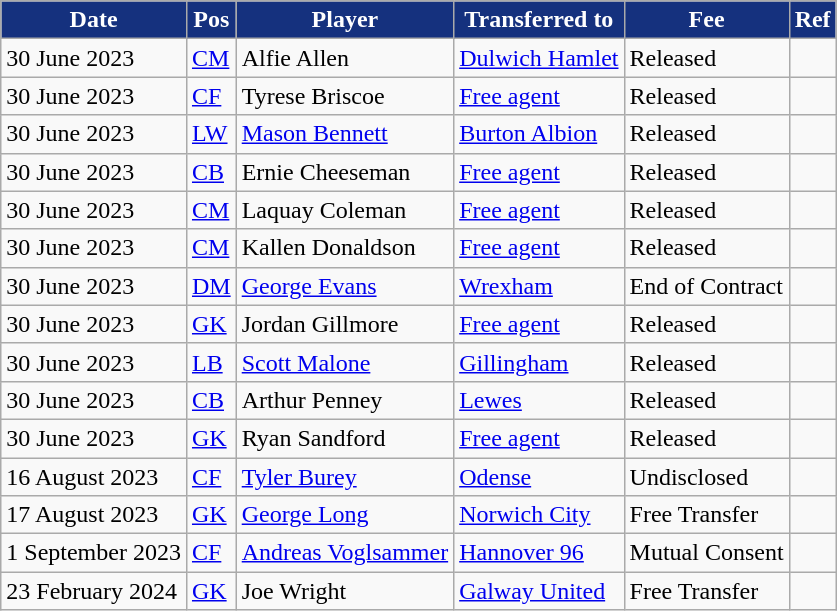<table class="wikitable plainrowheaders sortable">
<tr>
<th style="background:#15317E;color:#fff;">Date</th>
<th style="background:#15317E;color:#fff;">Pos</th>
<th style="background:#15317E;color:#fff;">Player</th>
<th style="background:#15317E;color:#fff;">Transferred to</th>
<th style="background:#15317E;color:#fff;">Fee</th>
<th style="background:#15317E;color:#fff;">Ref</th>
</tr>
<tr>
<td>30 June 2023</td>
<td><a href='#'>CM</a></td>
<td> Alfie Allen</td>
<td> <a href='#'>Dulwich Hamlet</a></td>
<td>Released</td>
<td></td>
</tr>
<tr>
<td>30 June 2023</td>
<td><a href='#'>CF</a></td>
<td> Tyrese Briscoe</td>
<td> <a href='#'>Free agent</a></td>
<td>Released</td>
<td></td>
</tr>
<tr>
<td>30 June 2023</td>
<td><a href='#'>LW</a></td>
<td> <a href='#'>Mason Bennett</a></td>
<td> <a href='#'>Burton Albion</a></td>
<td>Released</td>
<td></td>
</tr>
<tr>
<td>30 June 2023</td>
<td><a href='#'>CB</a></td>
<td> Ernie Cheeseman</td>
<td> <a href='#'>Free agent</a></td>
<td>Released</td>
<td></td>
</tr>
<tr>
<td>30 June 2023</td>
<td><a href='#'>CM</a></td>
<td> Laquay Coleman</td>
<td> <a href='#'>Free agent</a></td>
<td>Released</td>
<td></td>
</tr>
<tr>
<td>30 June 2023</td>
<td><a href='#'>CM</a></td>
<td> Kallen Donaldson</td>
<td> <a href='#'>Free agent</a></td>
<td>Released</td>
<td></td>
</tr>
<tr>
<td>30 June 2023</td>
<td><a href='#'>DM</a></td>
<td> <a href='#'>George Evans</a></td>
<td> <a href='#'>Wrexham</a></td>
<td>End of Contract</td>
<td></td>
</tr>
<tr>
<td>30 June 2023</td>
<td><a href='#'>GK</a></td>
<td> Jordan Gillmore</td>
<td> <a href='#'>Free agent</a></td>
<td>Released</td>
<td></td>
</tr>
<tr>
<td>30 June 2023</td>
<td><a href='#'>LB</a></td>
<td> <a href='#'>Scott Malone</a></td>
<td> <a href='#'>Gillingham</a></td>
<td>Released</td>
<td></td>
</tr>
<tr>
<td>30 June 2023</td>
<td><a href='#'>CB</a></td>
<td> Arthur Penney</td>
<td> <a href='#'>Lewes</a></td>
<td>Released</td>
<td></td>
</tr>
<tr>
<td>30 June 2023</td>
<td><a href='#'>GK</a></td>
<td> Ryan Sandford</td>
<td> <a href='#'>Free agent</a></td>
<td>Released</td>
<td></td>
</tr>
<tr>
<td>16 August 2023</td>
<td><a href='#'>CF</a></td>
<td> <a href='#'>Tyler Burey</a></td>
<td> <a href='#'>Odense</a></td>
<td>Undisclosed</td>
<td></td>
</tr>
<tr>
<td>17 August 2023</td>
<td><a href='#'>GK</a></td>
<td> <a href='#'>George Long</a></td>
<td> <a href='#'>Norwich City</a></td>
<td>Free Transfer</td>
<td></td>
</tr>
<tr>
<td>1 September 2023</td>
<td><a href='#'>CF</a></td>
<td> <a href='#'>Andreas Voglsammer</a></td>
<td> <a href='#'>Hannover 96</a></td>
<td>Mutual Consent</td>
<td></td>
</tr>
<tr>
<td>23 February 2024</td>
<td><a href='#'>GK</a></td>
<td> Joe Wright</td>
<td> <a href='#'>Galway United</a></td>
<td>Free Transfer</td>
<td></td>
</tr>
</table>
